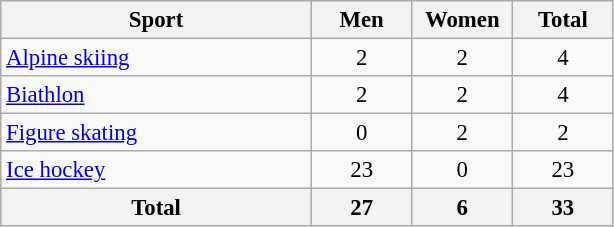<table class="wikitable" style="text-align:center; font-size: 95%">
<tr>
<th width=200>Sport</th>
<th width=60>Men</th>
<th width=60>Women</th>
<th width=60>Total</th>
</tr>
<tr>
<td align=left><a href='#'>Alpine skiing</a></td>
<td>2</td>
<td>2</td>
<td>4</td>
</tr>
<tr>
<td align=left><a href='#'>Biathlon</a></td>
<td>2</td>
<td>2</td>
<td>4</td>
</tr>
<tr>
<td align=left><a href='#'>Figure skating</a></td>
<td>0</td>
<td>2</td>
<td>2</td>
</tr>
<tr>
<td align=left><a href='#'>Ice hockey</a></td>
<td>23</td>
<td>0</td>
<td>23</td>
</tr>
<tr>
<th>Total</th>
<th>27</th>
<th>6</th>
<th>33</th>
</tr>
</table>
